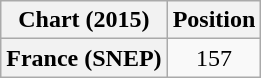<table class="wikitable plainrowheaders" style="text-align:center">
<tr>
<th scope="col">Chart (2015)</th>
<th scope="col">Position</th>
</tr>
<tr>
<th scope="row">France (SNEP)</th>
<td>157</td>
</tr>
</table>
